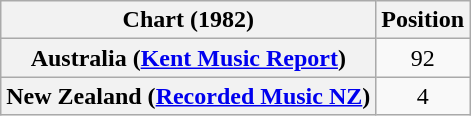<table class="wikitable sortable plainrowheaders" style="text-align:center">
<tr>
<th scope="col">Chart (1982)</th>
<th scope="col">Position</th>
</tr>
<tr>
<th scope="row">Australia (<a href='#'>Kent Music Report</a>)</th>
<td>92</td>
</tr>
<tr>
<th scope="row">New Zealand (<a href='#'>Recorded Music NZ</a>)</th>
<td align="center">4</td>
</tr>
</table>
